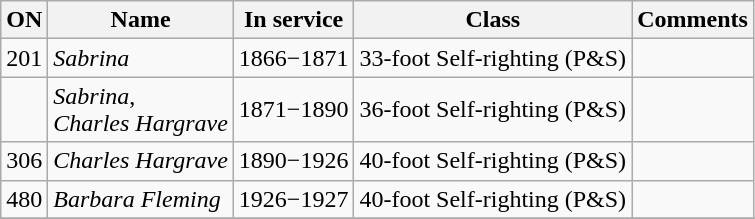<table class="wikitable">
<tr>
<th>ON</th>
<th>Name</th>
<th>In service</th>
<th>Class</th>
<th>Comments</th>
</tr>
<tr>
<td>201</td>
<td><em>Sabrina</em></td>
<td>1866−1871</td>
<td>33-foot Self-righting (P&S)</td>
<td></td>
</tr>
<tr>
<td></td>
<td><em>Sabrina</em>,<br><em>Charles Hargrave</em></td>
<td>1871−1890</td>
<td>36-foot Self-righting (P&S)</td>
<td></td>
</tr>
<tr>
<td>306</td>
<td><em>Charles Hargrave</em></td>
<td>1890−1926</td>
<td>40-foot Self-righting (P&S)</td>
<td></td>
</tr>
<tr>
<td>480</td>
<td><em>Barbara Fleming</em></td>
<td>1926−1927</td>
<td>40-foot Self-righting (P&S)</td>
<td></td>
</tr>
<tr>
</tr>
</table>
